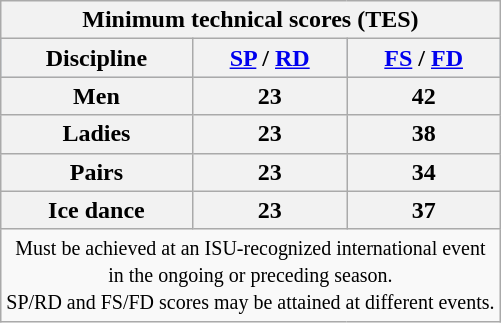<table class="wikitable">
<tr>
<th colspan=3 align=center>Minimum technical scores (TES)</th>
</tr>
<tr bgcolor=b0c4de align=center>
<th>Discipline</th>
<th><a href='#'>SP</a> / <a href='#'>RD</a></th>
<th><a href='#'>FS</a> / <a href='#'>FD</a></th>
</tr>
<tr>
<th>Men</th>
<th>23</th>
<th>42</th>
</tr>
<tr>
<th>Ladies</th>
<th>23</th>
<th>38</th>
</tr>
<tr>
<th>Pairs</th>
<th>23</th>
<th>34</th>
</tr>
<tr>
<th>Ice dance</th>
<th>23</th>
<th>37</th>
</tr>
<tr>
<td colspan=3 align=center><small> Must be achieved at an ISU-recognized international event <br> in the ongoing or preceding season. <br> SP/RD and FS/FD scores may be attained at different events. </small></td>
</tr>
</table>
